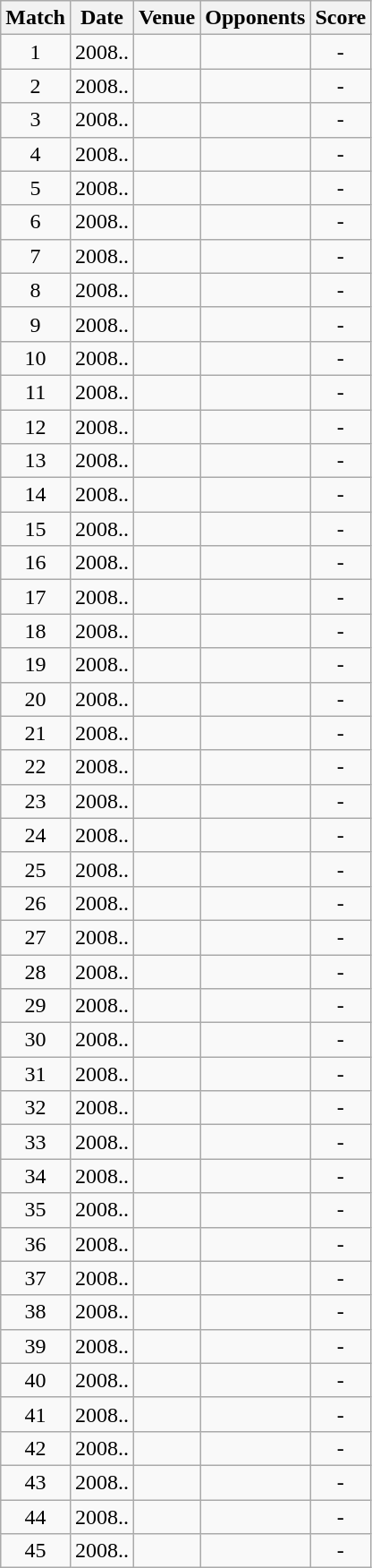<table class="wikitable" style="text-align:center;">
<tr>
<th>Match</th>
<th>Date</th>
<th>Venue</th>
<th>Opponents</th>
<th>Score</th>
</tr>
<tr>
<td>1</td>
<td>2008..</td>
<td><a href='#'></a></td>
<td><a href='#'></a></td>
<td>-</td>
</tr>
<tr>
<td>2</td>
<td>2008..</td>
<td><a href='#'></a></td>
<td><a href='#'></a></td>
<td>-</td>
</tr>
<tr>
<td>3</td>
<td>2008..</td>
<td><a href='#'></a></td>
<td><a href='#'></a></td>
<td>-</td>
</tr>
<tr>
<td>4</td>
<td>2008..</td>
<td><a href='#'></a></td>
<td><a href='#'></a></td>
<td>-</td>
</tr>
<tr>
<td>5</td>
<td>2008..</td>
<td><a href='#'></a></td>
<td><a href='#'></a></td>
<td>-</td>
</tr>
<tr>
<td>6</td>
<td>2008..</td>
<td><a href='#'></a></td>
<td><a href='#'></a></td>
<td>-</td>
</tr>
<tr>
<td>7</td>
<td>2008..</td>
<td><a href='#'></a></td>
<td><a href='#'></a></td>
<td>-</td>
</tr>
<tr>
<td>8</td>
<td>2008..</td>
<td><a href='#'></a></td>
<td><a href='#'></a></td>
<td>-</td>
</tr>
<tr>
<td>9</td>
<td>2008..</td>
<td><a href='#'></a></td>
<td><a href='#'></a></td>
<td>-</td>
</tr>
<tr>
<td>10</td>
<td>2008..</td>
<td><a href='#'></a></td>
<td><a href='#'></a></td>
<td>-</td>
</tr>
<tr>
<td>11</td>
<td>2008..</td>
<td><a href='#'></a></td>
<td><a href='#'></a></td>
<td>-</td>
</tr>
<tr>
<td>12</td>
<td>2008..</td>
<td><a href='#'></a></td>
<td><a href='#'></a></td>
<td>-</td>
</tr>
<tr>
<td>13</td>
<td>2008..</td>
<td><a href='#'></a></td>
<td><a href='#'></a></td>
<td>-</td>
</tr>
<tr>
<td>14</td>
<td>2008..</td>
<td><a href='#'></a></td>
<td><a href='#'></a></td>
<td>-</td>
</tr>
<tr>
<td>15</td>
<td>2008..</td>
<td><a href='#'></a></td>
<td><a href='#'></a></td>
<td>-</td>
</tr>
<tr>
<td>16</td>
<td>2008..</td>
<td><a href='#'></a></td>
<td><a href='#'></a></td>
<td>-</td>
</tr>
<tr>
<td>17</td>
<td>2008..</td>
<td><a href='#'></a></td>
<td><a href='#'></a></td>
<td>-</td>
</tr>
<tr>
<td>18</td>
<td>2008..</td>
<td><a href='#'></a></td>
<td><a href='#'></a></td>
<td>-</td>
</tr>
<tr>
<td>19</td>
<td>2008..</td>
<td><a href='#'></a></td>
<td><a href='#'></a></td>
<td>-</td>
</tr>
<tr>
<td>20</td>
<td>2008..</td>
<td><a href='#'></a></td>
<td><a href='#'></a></td>
<td>-</td>
</tr>
<tr>
<td>21</td>
<td>2008..</td>
<td><a href='#'></a></td>
<td><a href='#'></a></td>
<td>-</td>
</tr>
<tr>
<td>22</td>
<td>2008..</td>
<td><a href='#'></a></td>
<td><a href='#'></a></td>
<td>-</td>
</tr>
<tr>
<td>23</td>
<td>2008..</td>
<td><a href='#'></a></td>
<td><a href='#'></a></td>
<td>-</td>
</tr>
<tr>
<td>24</td>
<td>2008..</td>
<td><a href='#'></a></td>
<td><a href='#'></a></td>
<td>-</td>
</tr>
<tr>
<td>25</td>
<td>2008..</td>
<td><a href='#'></a></td>
<td><a href='#'></a></td>
<td>-</td>
</tr>
<tr>
<td>26</td>
<td>2008..</td>
<td><a href='#'></a></td>
<td><a href='#'></a></td>
<td>-</td>
</tr>
<tr>
<td>27</td>
<td>2008..</td>
<td><a href='#'></a></td>
<td><a href='#'></a></td>
<td>-</td>
</tr>
<tr>
<td>28</td>
<td>2008..</td>
<td><a href='#'></a></td>
<td><a href='#'></a></td>
<td>-</td>
</tr>
<tr>
<td>29</td>
<td>2008..</td>
<td><a href='#'></a></td>
<td><a href='#'></a></td>
<td>-</td>
</tr>
<tr>
<td>30</td>
<td>2008..</td>
<td><a href='#'></a></td>
<td><a href='#'></a></td>
<td>-</td>
</tr>
<tr>
<td>31</td>
<td>2008..</td>
<td><a href='#'></a></td>
<td><a href='#'></a></td>
<td>-</td>
</tr>
<tr>
<td>32</td>
<td>2008..</td>
<td><a href='#'></a></td>
<td><a href='#'></a></td>
<td>-</td>
</tr>
<tr>
<td>33</td>
<td>2008..</td>
<td><a href='#'></a></td>
<td><a href='#'></a></td>
<td>-</td>
</tr>
<tr>
<td>34</td>
<td>2008..</td>
<td><a href='#'></a></td>
<td><a href='#'></a></td>
<td>-</td>
</tr>
<tr>
<td>35</td>
<td>2008..</td>
<td><a href='#'></a></td>
<td><a href='#'></a></td>
<td>-</td>
</tr>
<tr>
<td>36</td>
<td>2008..</td>
<td><a href='#'></a></td>
<td><a href='#'></a></td>
<td>-</td>
</tr>
<tr>
<td>37</td>
<td>2008..</td>
<td><a href='#'></a></td>
<td><a href='#'></a></td>
<td>-</td>
</tr>
<tr>
<td>38</td>
<td>2008..</td>
<td><a href='#'></a></td>
<td><a href='#'></a></td>
<td>-</td>
</tr>
<tr>
<td>39</td>
<td>2008..</td>
<td><a href='#'></a></td>
<td><a href='#'></a></td>
<td>-</td>
</tr>
<tr>
<td>40</td>
<td>2008..</td>
<td><a href='#'></a></td>
<td><a href='#'></a></td>
<td>-</td>
</tr>
<tr>
<td>41</td>
<td>2008..</td>
<td><a href='#'></a></td>
<td><a href='#'></a></td>
<td>-</td>
</tr>
<tr>
<td>42</td>
<td>2008..</td>
<td><a href='#'></a></td>
<td><a href='#'></a></td>
<td>-</td>
</tr>
<tr>
<td>43</td>
<td>2008..</td>
<td><a href='#'></a></td>
<td><a href='#'></a></td>
<td>-</td>
</tr>
<tr>
<td>44</td>
<td>2008..</td>
<td><a href='#'></a></td>
<td><a href='#'></a></td>
<td>-</td>
</tr>
<tr>
<td>45</td>
<td>2008..</td>
<td><a href='#'></a></td>
<td><a href='#'></a></td>
<td>-</td>
</tr>
</table>
